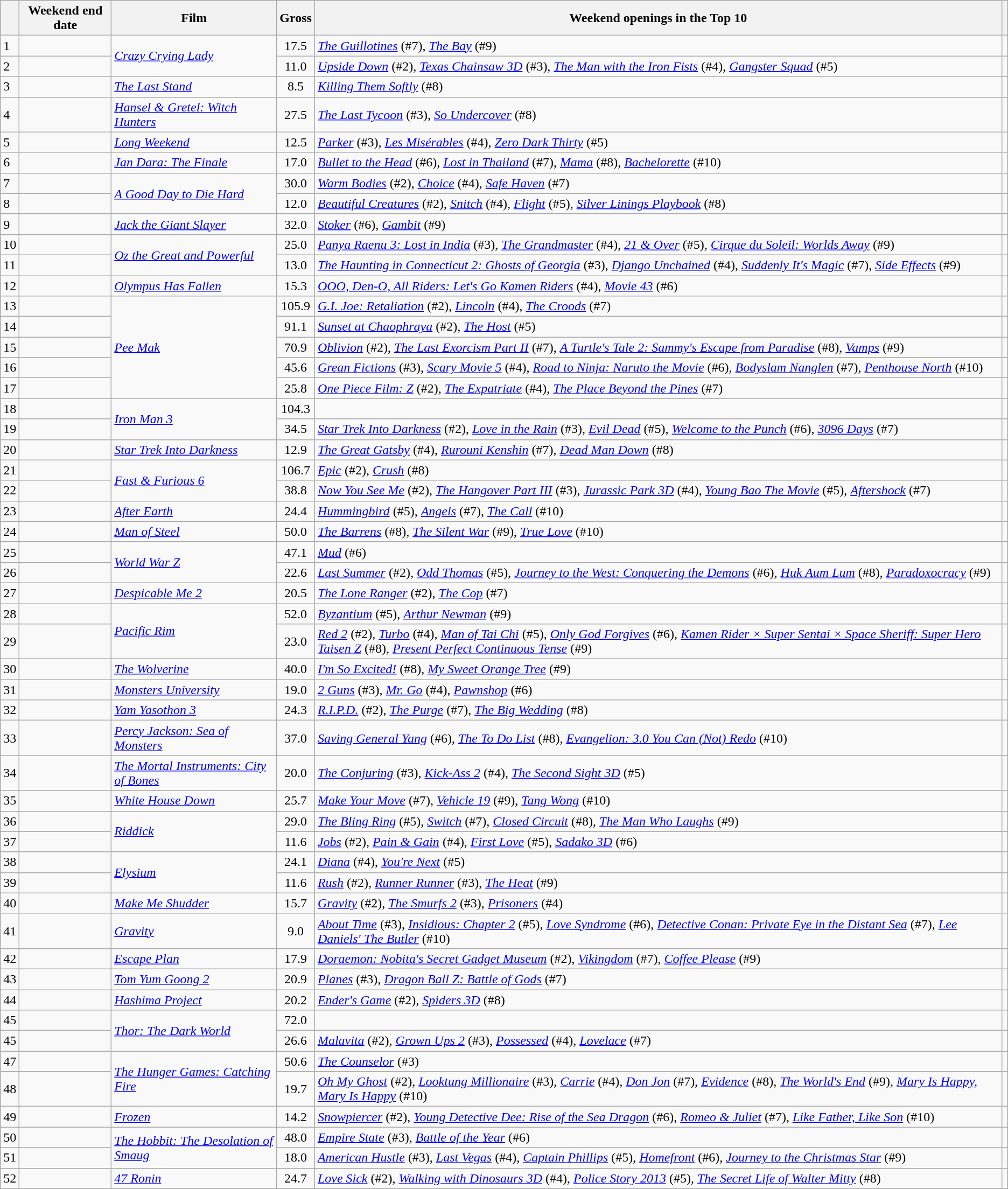<table class="wikitable sortable">
<tr>
<th></th>
<th>Weekend end date</th>
<th>Film</th>
<th>Gross<br></th>
<th>Weekend openings in the Top 10</th>
<th class="unsortable"></th>
</tr>
<tr>
<td>1</td>
<td></td>
<td rowspan=2><em><a href='#'>Crazy Crying Lady</a></em></td>
<td style="text-align:center;">17.5</td>
<td><em><a href='#'>The Guillotines</a></em> (#7), <em><a href='#'>The Bay</a></em> (#9)</td>
<td style="text-align:center;"></td>
</tr>
<tr>
<td>2</td>
<td></td>
<td style="text-align:center;">11.0</td>
<td><em><a href='#'>Upside Down</a></em> (#2), <em><a href='#'>Texas Chainsaw 3D</a></em> (#3), <em><a href='#'>The Man with the Iron Fists</a></em> (#4), <em><a href='#'>Gangster Squad</a></em> (#5)</td>
<td style="text-align:center;"></td>
</tr>
<tr>
<td>3</td>
<td></td>
<td><em><a href='#'>The Last Stand</a></em></td>
<td style="text-align:center;">8.5</td>
<td><em><a href='#'>Killing Them Softly</a></em> (#8)</td>
<td style="text-align:center;"></td>
</tr>
<tr>
<td>4</td>
<td></td>
<td><em><a href='#'>Hansel & Gretel: Witch Hunters</a></em></td>
<td style="text-align:center;">27.5</td>
<td><em><a href='#'>The Last Tycoon</a></em> (#3), <em><a href='#'>So Undercover</a></em> (#8)</td>
<td style="text-align:center;"></td>
</tr>
<tr>
<td>5</td>
<td></td>
<td><em><a href='#'>Long Weekend</a></em></td>
<td style="text-align:center;">12.5</td>
<td><em><a href='#'>Parker</a></em> (#3), <em><a href='#'>Les Misérables</a></em> (#4), <em><a href='#'>Zero Dark Thirty</a></em> (#5)</td>
<td style="text-align:center;"></td>
</tr>
<tr>
<td>6</td>
<td></td>
<td><em><a href='#'>Jan Dara: The Finale</a></em></td>
<td style="text-align:center;">17.0</td>
<td><em><a href='#'>Bullet to the Head</a></em> (#6), <em><a href='#'>Lost in Thailand</a></em> (#7), <em><a href='#'>Mama</a></em> (#8), <em><a href='#'>Bachelorette</a></em> (#10)</td>
<td style="text-align:center;"></td>
</tr>
<tr>
<td>7</td>
<td></td>
<td rowspan=2><em><a href='#'>A Good Day to Die Hard</a></em></td>
<td style="text-align:center;">30.0</td>
<td><em><a href='#'>Warm Bodies</a></em> (#2), <em><a href='#'>Choice</a></em> (#4), <em><a href='#'>Safe Haven</a></em> (#7)</td>
<td style="text-align:center;"></td>
</tr>
<tr>
<td>8</td>
<td></td>
<td style="text-align:center;">12.0</td>
<td><em><a href='#'>Beautiful Creatures</a></em> (#2), <em><a href='#'>Snitch</a></em> (#4), <em><a href='#'>Flight</a></em> (#5), <em><a href='#'>Silver Linings Playbook</a></em> (#8)</td>
<td style="text-align:center;"></td>
</tr>
<tr>
<td>9</td>
<td></td>
<td><em><a href='#'>Jack the Giant Slayer</a></em></td>
<td style="text-align:center;">32.0</td>
<td><em><a href='#'>Stoker</a></em> (#6), <em><a href='#'>Gambit</a></em> (#9)</td>
<td style="text-align:center;"></td>
</tr>
<tr>
<td>10</td>
<td></td>
<td rowspan=2><em><a href='#'>Oz the Great and Powerful</a></em></td>
<td style="text-align:center;">25.0</td>
<td><em><a href='#'>Panya Raenu 3: Lost in India</a></em> (#3), <em><a href='#'>The Grandmaster</a></em> (#4), <em><a href='#'>21 & Over</a></em> (#5), <em><a href='#'>Cirque du Soleil: Worlds Away</a></em> (#9)</td>
<td style="text-align:center;"></td>
</tr>
<tr>
<td>11</td>
<td></td>
<td style="text-align:center;">13.0</td>
<td><em><a href='#'>The Haunting in Connecticut 2: Ghosts of Georgia</a></em> (#3), <em><a href='#'>Django Unchained</a></em> (#4), <em><a href='#'>Suddenly It's Magic</a></em> (#7), <em><a href='#'>Side Effects</a></em> (#9)</td>
<td style="text-align:center;"></td>
</tr>
<tr>
<td>12</td>
<td></td>
<td><em><a href='#'>Olympus Has Fallen</a></em></td>
<td style="text-align:center;">15.3</td>
<td><em><a href='#'>OOO, Den-O, All Riders: Let's Go Kamen Riders</a></em> (#4), <em><a href='#'>Movie 43</a></em> (#6)</td>
<td style="text-align:center;"></td>
</tr>
<tr>
<td>13</td>
<td></td>
<td rowspan=5><em><a href='#'>Pee Mak</a></em></td>
<td style="text-align:center;">105.9</td>
<td><em><a href='#'>G.I. Joe: Retaliation</a></em> (#2), <em><a href='#'>Lincoln</a></em> (#4), <em><a href='#'>The Croods</a></em> (#7)</td>
<td style="text-align:center;"></td>
</tr>
<tr>
<td>14</td>
<td></td>
<td style="text-align:center;">91.1</td>
<td><em><a href='#'>Sunset at Chaophraya</a></em> (#2), <em><a href='#'>The Host</a></em> (#5)</td>
<td style="text-align:center;"></td>
</tr>
<tr>
<td>15</td>
<td></td>
<td style="text-align:center;">70.9</td>
<td><em><a href='#'>Oblivion</a></em> (#2), <em><a href='#'>The Last Exorcism Part II</a></em> (#7), <em><a href='#'>A Turtle's Tale 2: Sammy's Escape from Paradise</a></em> (#8), <em><a href='#'>Vamps</a></em> (#9)</td>
<td style="text-align:center;"></td>
</tr>
<tr>
<td>16</td>
<td></td>
<td style="text-align:center;">45.6</td>
<td><em><a href='#'>Grean Fictions</a></em> (#3), <em><a href='#'>Scary Movie 5</a></em> (#4), <em><a href='#'>Road to Ninja: Naruto the Movie</a></em> (#6), <em><a href='#'>Bodyslam Nanglen</a></em> (#7), <em><a href='#'>Penthouse North</a></em> (#10)</td>
<td style="text-align:center;"></td>
</tr>
<tr>
<td>17</td>
<td></td>
<td style="text-align:center;">25.8</td>
<td><em><a href='#'>One Piece Film: Z</a></em> (#2), <em><a href='#'>The Expatriate</a></em> (#4), <em><a href='#'>The Place Beyond the Pines</a></em> (#7)</td>
<td style="text-align:center;"></td>
</tr>
<tr>
<td>18</td>
<td></td>
<td rowspan=2><em><a href='#'>Iron Man 3</a></em></td>
<td style="text-align:center;">104.3</td>
<td></td>
<td style="text-align:center;"></td>
</tr>
<tr>
<td>19</td>
<td></td>
<td style="text-align:center;">34.5</td>
<td><em><a href='#'>Star Trek Into Darkness</a></em> (#2), <em><a href='#'>Love in the Rain</a></em> (#3), <em><a href='#'>Evil Dead</a></em> (#5), <em><a href='#'>Welcome to the Punch</a></em> (#6), <em><a href='#'>3096 Days</a></em> (#7)</td>
<td style="text-align:center;"></td>
</tr>
<tr>
<td>20</td>
<td></td>
<td><em><a href='#'>Star Trek Into Darkness</a></em></td>
<td style="text-align:center;">12.9</td>
<td><em><a href='#'>The Great Gatsby</a></em> (#4), <em><a href='#'>Rurouni Kenshin</a></em> (#7), <em><a href='#'>Dead Man Down</a></em> (#8)</td>
<td style="text-align:center;"></td>
</tr>
<tr>
<td>21</td>
<td></td>
<td rowspan=2><em><a href='#'>Fast & Furious 6</a></em></td>
<td style="text-align:center;">106.7</td>
<td><em><a href='#'>Epic</a></em> (#2), <em><a href='#'>Crush</a></em> (#8)</td>
<td style="text-align:center;"></td>
</tr>
<tr>
<td>22</td>
<td></td>
<td style="text-align:center;">38.8</td>
<td><em><a href='#'>Now You See Me</a></em> (#2), <em><a href='#'>The Hangover Part III</a></em> (#3), <em><a href='#'>Jurassic Park 3D</a></em> (#4), <em><a href='#'>Young Bao The Movie</a></em> (#5), <em><a href='#'>Aftershock</a></em> (#7)</td>
<td style="text-align:center;"></td>
</tr>
<tr>
<td>23</td>
<td></td>
<td><em><a href='#'>After Earth</a></em></td>
<td style="text-align:center;">24.4</td>
<td><em><a href='#'>Hummingbird</a></em> (#5), <em><a href='#'>Angels</a></em> (#7), <em><a href='#'>The Call</a></em> (#10)</td>
<td style="text-align:center;"></td>
</tr>
<tr>
<td>24</td>
<td></td>
<td><em><a href='#'>Man of Steel</a></em></td>
<td style="text-align:center;">50.0</td>
<td><em><a href='#'>The Barrens</a></em> (#8), <em><a href='#'>The Silent War</a></em> (#9), <em><a href='#'>True Love</a></em> (#10)</td>
<td style="text-align:center;"></td>
</tr>
<tr>
<td>25</td>
<td></td>
<td rowspan=2><em><a href='#'>World War Z</a></em></td>
<td style="text-align:center;">47.1</td>
<td><em><a href='#'>Mud</a></em> (#6)</td>
<td style="text-align:center;"></td>
</tr>
<tr>
<td>26</td>
<td></td>
<td style="text-align:center;">22.6</td>
<td><em><a href='#'>Last Summer</a></em> (#2), <em><a href='#'>Odd Thomas</a></em> (#5), <em><a href='#'>Journey to the West: Conquering the Demons</a></em> (#6), <em><a href='#'>Huk Aum Lum</a></em> (#8), <em><a href='#'>Paradoxocracy</a></em> (#9)</td>
<td style="text-align:center;"></td>
</tr>
<tr>
<td>27</td>
<td></td>
<td><em><a href='#'>Despicable Me 2</a></em></td>
<td style="text-align:center;">20.5</td>
<td><em><a href='#'>The Lone Ranger</a></em> (#2), <em><a href='#'>The Cop</a></em> (#7)</td>
<td style="text-align:center;"></td>
</tr>
<tr>
<td>28</td>
<td></td>
<td rowspan=2><em><a href='#'>Pacific Rim</a></em></td>
<td style="text-align:center;">52.0</td>
<td><em><a href='#'>Byzantium</a></em> (#5), <em><a href='#'>Arthur Newman</a></em> (#9)</td>
<td style="text-align:center;"></td>
</tr>
<tr>
<td>29</td>
<td></td>
<td style="text-align:center;">23.0</td>
<td><em><a href='#'>Red 2</a></em> (#2), <em><a href='#'>Turbo</a></em> (#4), <em><a href='#'>Man of Tai Chi</a></em> (#5), <em><a href='#'>Only God Forgives</a></em> (#6), <em><a href='#'>Kamen Rider × Super Sentai × Space Sheriff: Super Hero Taisen Z</a></em> (#8), <em><a href='#'>Present Perfect Continuous Tense</a></em> (#9)</td>
<td style="text-align:center;"></td>
</tr>
<tr>
<td>30</td>
<td></td>
<td><em><a href='#'>The Wolverine</a></em></td>
<td style="text-align:center;">40.0</td>
<td><em><a href='#'>I'm So Excited!</a></em> (#8), <em><a href='#'>My Sweet Orange Tree</a></em> (#9)</td>
<td style="text-align:center;"></td>
</tr>
<tr>
<td>31</td>
<td></td>
<td><em><a href='#'>Monsters University</a></em></td>
<td style="text-align:center;">19.0</td>
<td><em><a href='#'>2 Guns</a></em> (#3), <em><a href='#'>Mr. Go</a></em> (#4), <em><a href='#'>Pawnshop</a></em> (#6)</td>
<td style="text-align:center;"></td>
</tr>
<tr>
<td>32</td>
<td></td>
<td><em><a href='#'>Yam Yasothon 3</a></em></td>
<td style="text-align:center;">24.3</td>
<td><em><a href='#'>R.I.P.D.</a></em> (#2), <em><a href='#'>The Purge</a></em> (#7), <em><a href='#'>The Big Wedding</a></em> (#8)</td>
<td style="text-align:center;"></td>
</tr>
<tr>
<td>33</td>
<td></td>
<td><em><a href='#'>Percy Jackson: Sea of Monsters</a></em></td>
<td style="text-align:center;">37.0</td>
<td><em><a href='#'>Saving General Yang</a></em> (#6), <em><a href='#'>The To Do List</a></em> (#8), <em><a href='#'>Evangelion: 3.0 You Can (Not) Redo</a></em> (#10)</td>
<td style="text-align:center;"></td>
</tr>
<tr>
<td>34</td>
<td></td>
<td><em><a href='#'>The Mortal Instruments: City of Bones</a></em></td>
<td style="text-align:center;">20.0</td>
<td><em><a href='#'>The Conjuring</a></em> (#3), <em><a href='#'>Kick-Ass 2</a></em> (#4), <em><a href='#'>The Second Sight 3D</a></em> (#5)</td>
<td style="text-align:center;"></td>
</tr>
<tr>
<td>35</td>
<td></td>
<td><em><a href='#'>White House Down</a></em></td>
<td style="text-align:center;">25.7</td>
<td><em><a href='#'>Make Your Move</a></em> (#7), <em><a href='#'>Vehicle 19</a></em> (#9), <em><a href='#'>Tang Wong</a></em> (#10)</td>
<td style="text-align:center;"></td>
</tr>
<tr>
<td>36</td>
<td></td>
<td rowspan=2><em><a href='#'>Riddick</a></em></td>
<td style="text-align:center;">29.0</td>
<td><em><a href='#'>The Bling Ring</a></em> (#5), <em><a href='#'>Switch</a></em> (#7), <em><a href='#'>Closed Circuit</a></em> (#8), <em><a href='#'>The Man Who Laughs</a></em> (#9)</td>
<td style="text-align:center;"></td>
</tr>
<tr>
<td>37</td>
<td></td>
<td style="text-align:center;">11.6</td>
<td><em><a href='#'>Jobs</a></em> (#2), <em><a href='#'>Pain & Gain</a></em> (#4), <em><a href='#'>First Love</a></em> (#5), <em><a href='#'>Sadako 3D</a></em> (#6)</td>
<td style="text-align:center;"></td>
</tr>
<tr>
<td>38</td>
<td></td>
<td rowspan=2><em><a href='#'>Elysium</a></em></td>
<td style="text-align:center;">24.1</td>
<td><em><a href='#'>Diana</a></em> (#4), <em><a href='#'>You're Next</a></em> (#5)</td>
<td style="text-align:center;"></td>
</tr>
<tr>
<td>39</td>
<td></td>
<td style="text-align:center;">11.6</td>
<td><em><a href='#'>Rush</a></em> (#2), <em><a href='#'>Runner Runner</a></em> (#3), <em><a href='#'>The Heat</a></em> (#9)</td>
<td style="text-align:center;"></td>
</tr>
<tr>
<td>40</td>
<td></td>
<td><em><a href='#'>Make Me Shudder</a></em></td>
<td style="text-align:center;">15.7</td>
<td><em><a href='#'>Gravity</a></em> (#2), <em><a href='#'>The Smurfs 2</a></em> (#3), <em><a href='#'>Prisoners</a></em> (#4)</td>
<td style="text-align:center;"></td>
</tr>
<tr>
<td>41</td>
<td></td>
<td><em><a href='#'>Gravity</a></em></td>
<td style="text-align:center;">9.0</td>
<td><em><a href='#'>About Time</a></em> (#3), <em><a href='#'>Insidious: Chapter 2</a></em> (#5), <em><a href='#'>Love Syndrome</a></em> (#6), <em><a href='#'>Detective Conan: Private Eye in the Distant Sea</a></em> (#7), <em><a href='#'>Lee Daniels' The Butler</a></em> (#10)</td>
<td style="text-align:center;"></td>
</tr>
<tr>
<td>42</td>
<td></td>
<td><em><a href='#'>Escape Plan</a></em></td>
<td style="text-align:center;">17.9</td>
<td><em><a href='#'>Doraemon: Nobita's Secret Gadget Museum</a></em> (#2), <em><a href='#'>Vikingdom</a></em> (#7), <em><a href='#'>Coffee Please</a></em> (#9)</td>
<td style="text-align:center;"></td>
</tr>
<tr>
<td>43</td>
<td></td>
<td><em><a href='#'>Tom Yum Goong 2</a></em></td>
<td style="text-align:center;">20.9</td>
<td><em><a href='#'>Planes</a></em> (#3), <em><a href='#'>Dragon Ball Z: Battle of Gods</a></em> (#7)</td>
<td style="text-align:center;"></td>
</tr>
<tr>
<td>44</td>
<td></td>
<td><em><a href='#'>Hashima Project</a></em></td>
<td style="text-align:center;">20.2</td>
<td><em><a href='#'>Ender's Game</a></em> (#2), <em><a href='#'>Spiders 3D</a></em> (#8)</td>
<td style="text-align:center;"></td>
</tr>
<tr>
<td>45</td>
<td></td>
<td rowspan=2><em><a href='#'>Thor: The Dark World</a></em></td>
<td style="text-align:center;">72.0</td>
<td></td>
<td style="text-align:center;"></td>
</tr>
<tr>
<td>45</td>
<td></td>
<td style="text-align:center;">26.6</td>
<td><em><a href='#'>Malavita</a></em> (#2), <em><a href='#'>Grown Ups 2</a></em> (#3), <em><a href='#'>Possessed</a></em> (#4), <em><a href='#'>Lovelace</a></em> (#7)</td>
<td style="text-align:center;"></td>
</tr>
<tr>
<td>47</td>
<td></td>
<td rowspan=2><em><a href='#'>The Hunger Games: Catching Fire</a></em></td>
<td style="text-align:center;">50.6</td>
<td><em><a href='#'>The Counselor</a></em> (#3)</td>
<td style="text-align:center;"></td>
</tr>
<tr>
<td>48</td>
<td></td>
<td style="text-align:center;">19.7</td>
<td><em><a href='#'>Oh My Ghost</a></em> (#2), <em><a href='#'>Looktung Millionaire</a></em> (#3), <em><a href='#'>Carrie</a></em> (#4), <em><a href='#'>Don Jon</a></em> (#7), <em><a href='#'>Evidence</a></em> (#8), <em><a href='#'>The World's End</a></em> (#9), <em><a href='#'>Mary Is Happy, Mary Is Happy</a></em> (#10)</td>
<td style="text-align:center;"></td>
</tr>
<tr>
<td>49</td>
<td></td>
<td><em><a href='#'>Frozen</a></em></td>
<td style="text-align:center;">14.2</td>
<td><em><a href='#'>Snowpiercer</a></em> (#2), <em><a href='#'>Young Detective Dee: Rise of the Sea Dragon</a></em> (#6), <em><a href='#'>Romeo & Juliet</a></em> (#7), <em><a href='#'>Like Father, Like Son</a></em> (#10)</td>
<td style="text-align:center;"></td>
</tr>
<tr>
<td>50</td>
<td></td>
<td rowspan=2><em><a href='#'>The Hobbit: The Desolation of Smaug</a></em></td>
<td style="text-align:center;">48.0</td>
<td><em><a href='#'>Empire State</a></em> (#3), <em><a href='#'>Battle of the Year</a></em> (#6)</td>
<td style="text-align:center;"></td>
</tr>
<tr>
<td>51</td>
<td></td>
<td style="text-align:center;">18.0</td>
<td><em><a href='#'>American Hustle</a></em> (#3), <em><a href='#'>Last Vegas</a></em> (#4), <em><a href='#'>Captain Phillips</a></em> (#5), <em><a href='#'>Homefront</a></em> (#6), <em><a href='#'>Journey to the Christmas Star</a></em> (#9)</td>
<td style="text-align:center;"></td>
</tr>
<tr>
<td>52</td>
<td></td>
<td><em><a href='#'>47 Ronin</a></em></td>
<td style="text-align:center;">24.7</td>
<td><em><a href='#'>Love Sick</a></em> (#2), <em><a href='#'>Walking with Dinosaurs 3D</a></em> (#4), <em><a href='#'>Police Story 2013</a></em> (#5), <em><a href='#'>The Secret Life of Walter Mitty</a></em> (#8)</td>
<td style="text-align:center;"></td>
</tr>
</table>
